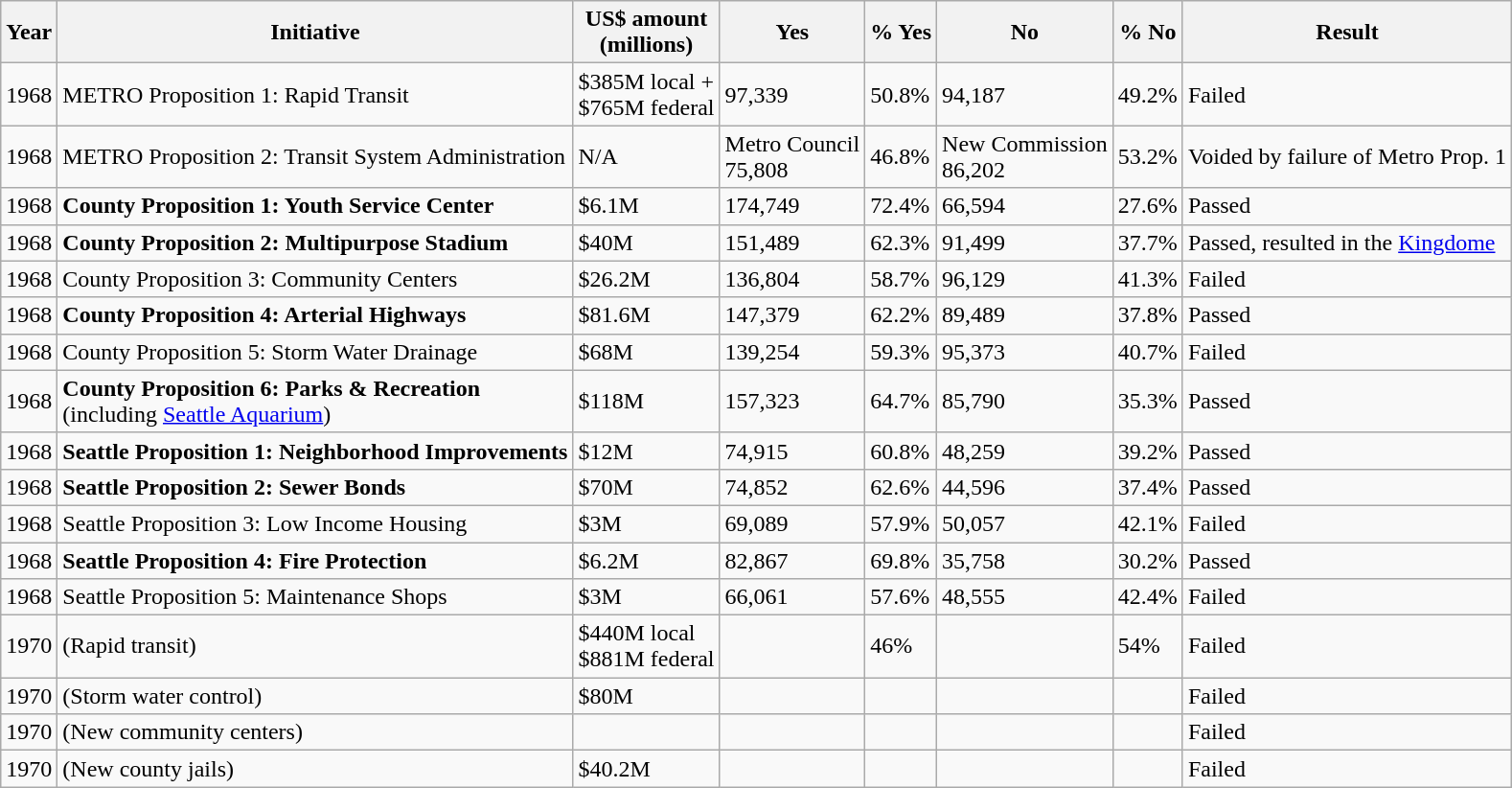<table class=wikitable>
<tr>
<th>Year</th>
<th>Initiative</th>
<th>US$ amount<br>(millions)</th>
<th>Yes</th>
<th>% Yes</th>
<th>No</th>
<th>% No</th>
<th>Result</th>
</tr>
<tr>
<td>1968</td>
<td>METRO Proposition 1: Rapid Transit</td>
<td>$385M local +<br>$765M federal</td>
<td>97,339</td>
<td>50.8%</td>
<td>94,187</td>
<td>49.2%</td>
<td>Failed</td>
</tr>
<tr>
<td>1968</td>
<td>METRO Proposition 2: Transit System Administration</td>
<td>N/A</td>
<td>Metro Council<br>75,808</td>
<td>46.8%</td>
<td>New Commission<br>86,202</td>
<td>53.2%</td>
<td>Voided by failure of Metro Prop. 1</td>
</tr>
<tr>
<td>1968</td>
<td><strong>County Proposition 1: Youth Service Center</strong></td>
<td>$6.1M</td>
<td>174,749</td>
<td>72.4%</td>
<td>66,594</td>
<td>27.6%</td>
<td>Passed</td>
</tr>
<tr>
<td>1968</td>
<td><strong>County Proposition 2: Multipurpose Stadium</strong></td>
<td>$40M</td>
<td>151,489</td>
<td>62.3%</td>
<td>91,499</td>
<td>37.7%</td>
<td>Passed, resulted in the <a href='#'>Kingdome</a></td>
</tr>
<tr>
<td>1968</td>
<td>County Proposition 3: Community Centers</td>
<td>$26.2M</td>
<td>136,804</td>
<td>58.7%</td>
<td>96,129</td>
<td>41.3%</td>
<td>Failed</td>
</tr>
<tr>
<td>1968</td>
<td><strong>County Proposition 4: Arterial Highways</strong></td>
<td>$81.6M</td>
<td>147,379</td>
<td>62.2%</td>
<td>89,489</td>
<td>37.8%</td>
<td>Passed</td>
</tr>
<tr>
<td>1968</td>
<td>County Proposition 5: Storm Water Drainage</td>
<td>$68M</td>
<td>139,254</td>
<td>59.3%</td>
<td>95,373</td>
<td>40.7%</td>
<td>Failed</td>
</tr>
<tr>
<td>1968</td>
<td><strong>County Proposition 6: Parks & Recreation</strong><br>(including <a href='#'>Seattle Aquarium</a>)</td>
<td>$118M</td>
<td>157,323</td>
<td>64.7%</td>
<td>85,790</td>
<td>35.3%</td>
<td>Passed</td>
</tr>
<tr>
<td>1968</td>
<td><strong>Seattle Proposition 1: Neighborhood Improvements</strong></td>
<td>$12M</td>
<td>74,915</td>
<td>60.8%</td>
<td>48,259</td>
<td>39.2%</td>
<td>Passed</td>
</tr>
<tr>
<td>1968</td>
<td><strong>Seattle Proposition 2: Sewer Bonds</strong></td>
<td>$70M</td>
<td>74,852</td>
<td>62.6%</td>
<td>44,596</td>
<td>37.4%</td>
<td>Passed</td>
</tr>
<tr>
<td>1968</td>
<td>Seattle Proposition 3: Low Income Housing</td>
<td>$3M</td>
<td>69,089</td>
<td>57.9%</td>
<td>50,057</td>
<td>42.1%</td>
<td>Failed</td>
</tr>
<tr>
<td>1968</td>
<td><strong>Seattle Proposition 4: Fire Protection</strong></td>
<td>$6.2M</td>
<td>82,867</td>
<td>69.8%</td>
<td>35,758</td>
<td>30.2%</td>
<td>Passed</td>
</tr>
<tr>
<td>1968</td>
<td>Seattle Proposition 5: Maintenance Shops</td>
<td>$3M</td>
<td>66,061</td>
<td>57.6%</td>
<td>48,555</td>
<td>42.4%</td>
<td>Failed</td>
</tr>
<tr>
<td>1970</td>
<td>(Rapid transit)</td>
<td>$440M local<br>$881M federal</td>
<td> </td>
<td>46%</td>
<td> </td>
<td>54%</td>
<td>Failed</td>
</tr>
<tr>
<td>1970</td>
<td>(Storm water control)</td>
<td>$80M</td>
<td> </td>
<td> </td>
<td> </td>
<td> </td>
<td>Failed</td>
</tr>
<tr>
<td>1970</td>
<td>(New community centers)</td>
<td $55.3> </td>
<td> </td>
<td> </td>
<td> </td>
<td> </td>
<td>Failed</td>
</tr>
<tr>
<td>1970</td>
<td>(New county jails)</td>
<td>$40.2M</td>
<td> </td>
<td> </td>
<td> </td>
<td> </td>
<td>Failed</td>
</tr>
</table>
